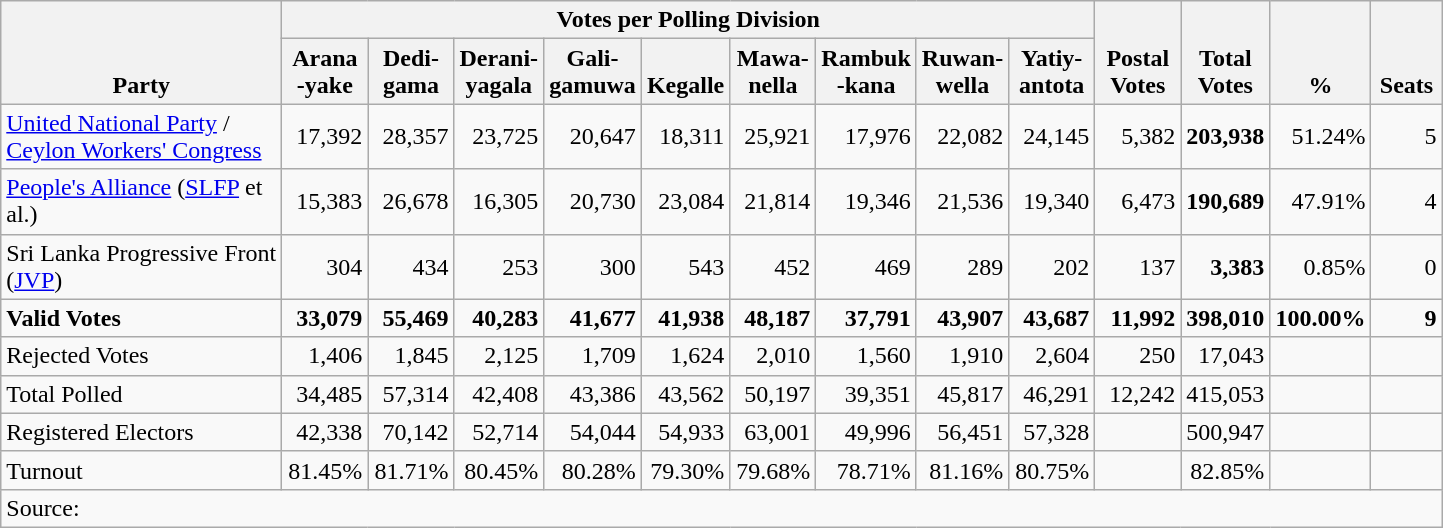<table class="wikitable" border="1" style="text-align:right;">
<tr>
<th align=left valign=bottom rowspan=2 width="180">Party</th>
<th colspan=9>Votes per Polling Division</th>
<th align=center valign=bottom rowspan=2 width="50">Postal<br>Votes</th>
<th align=center valign=bottom rowspan=2 width="50">Total Votes</th>
<th align=center valign=bottom rowspan=2 width="50">%</th>
<th align=center valign=bottom rowspan=2 width="40">Seats</th>
</tr>
<tr>
<th align=center valign=bottom width="50">Arana<br>-yake</th>
<th align=center valign=bottom width="50">Dedi-<br>gama</th>
<th align=center valign=bottom width="50">Derani-<br>yagala</th>
<th align=center valign=bottom width="50">Gali-<br>gamuwa</th>
<th align=center valign=bottom width="50">Kegalle</th>
<th align=center valign=bottom width="50">Mawa-<br>nella</th>
<th align=center valign=bottom width="50">Rambuk<br>-kana</th>
<th align=center valign=bottom width="50">Ruwan-<br>wella</th>
<th align=center valign=bottom width="50">Yatiy-<br>antota</th>
</tr>
<tr>
<td align=left><a href='#'>United National Party</a> /<br><a href='#'>Ceylon Workers' Congress</a></td>
<td>17,392</td>
<td>28,357</td>
<td>23,725</td>
<td>20,647</td>
<td>18,311</td>
<td>25,921</td>
<td>17,976</td>
<td>22,082</td>
<td>24,145</td>
<td>5,382</td>
<td><strong>203,938</strong></td>
<td>51.24%</td>
<td>5</td>
</tr>
<tr>
<td align=left><a href='#'>People's Alliance</a> (<a href='#'>SLFP</a> et al.)</td>
<td>15,383</td>
<td>26,678</td>
<td>16,305</td>
<td>20,730</td>
<td>23,084</td>
<td>21,814</td>
<td>19,346</td>
<td>21,536</td>
<td>19,340</td>
<td>6,473</td>
<td><strong>190,689</strong></td>
<td>47.91%</td>
<td>4</td>
</tr>
<tr>
<td align=left>Sri Lanka Progressive Front (<a href='#'>JVP</a>)</td>
<td>304</td>
<td>434</td>
<td>253</td>
<td>300</td>
<td>543</td>
<td>452</td>
<td>469</td>
<td>289</td>
<td>202</td>
<td>137</td>
<td><strong>3,383</strong></td>
<td>0.85%</td>
<td>0</td>
</tr>
<tr>
<td align=left><strong>Valid Votes</strong></td>
<td><strong>33,079</strong></td>
<td><strong>55,469</strong></td>
<td><strong>40,283</strong></td>
<td><strong>41,677</strong></td>
<td><strong>41,938</strong></td>
<td><strong>48,187</strong></td>
<td><strong>37,791</strong></td>
<td><strong>43,907</strong></td>
<td><strong>43,687</strong></td>
<td><strong>11,992</strong></td>
<td><strong>398,010</strong></td>
<td><strong>100.00%</strong></td>
<td><strong>9</strong></td>
</tr>
<tr>
<td align=left>Rejected Votes</td>
<td>1,406</td>
<td>1,845</td>
<td>2,125</td>
<td>1,709</td>
<td>1,624</td>
<td>2,010</td>
<td>1,560</td>
<td>1,910</td>
<td>2,604</td>
<td>250</td>
<td>17,043</td>
<td></td>
<td></td>
</tr>
<tr>
<td align=left>Total Polled</td>
<td>34,485</td>
<td>57,314</td>
<td>42,408</td>
<td>43,386</td>
<td>43,562</td>
<td>50,197</td>
<td>39,351</td>
<td>45,817</td>
<td>46,291</td>
<td>12,242</td>
<td>415,053</td>
<td></td>
<td></td>
</tr>
<tr>
<td align=left>Registered Electors</td>
<td>42,338</td>
<td>70,142</td>
<td>52,714</td>
<td>54,044</td>
<td>54,933</td>
<td>63,001</td>
<td>49,996</td>
<td>56,451</td>
<td>57,328</td>
<td></td>
<td>500,947</td>
<td></td>
<td></td>
</tr>
<tr>
<td align=left>Turnout</td>
<td>81.45%</td>
<td>81.71%</td>
<td>80.45%</td>
<td>80.28%</td>
<td>79.30%</td>
<td>79.68%</td>
<td>78.71%</td>
<td>81.16%</td>
<td>80.75%</td>
<td></td>
<td>82.85%</td>
<td></td>
<td></td>
</tr>
<tr>
<td align=left colspan=15>Source:</td>
</tr>
</table>
